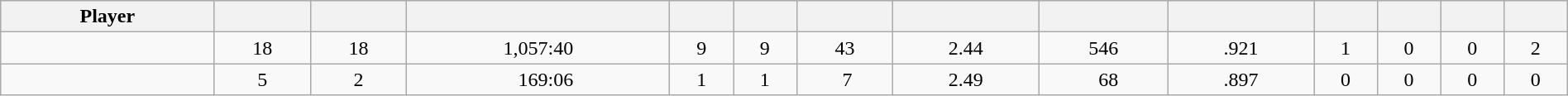<table class="wikitable sortable" style="width:100%;">
<tr style="text-align:center; background:#ddd;">
<th>Player</th>
<th></th>
<th></th>
<th></th>
<th></th>
<th></th>
<th></th>
<th></th>
<th></th>
<th></th>
<th></th>
<th></th>
<th></th>
<th></th>
</tr>
<tr align=center>
<td style=white-space:nowrap></td>
<td>18</td>
<td>18</td>
<td>1,057:40</td>
<td>9</td>
<td>9</td>
<td>43</td>
<td>2.44</td>
<td>546</td>
<td>.921</td>
<td>1</td>
<td>0</td>
<td>0</td>
<td>2</td>
</tr>
<tr align=center>
<td style=white-space:nowrap></td>
<td>5</td>
<td>2</td>
<td>   169:06</td>
<td>1</td>
<td>1</td>
<td> 7</td>
<td>2.49</td>
<td>  68</td>
<td>.897</td>
<td>0</td>
<td>0</td>
<td>0</td>
<td>0</td>
</tr>
</table>
